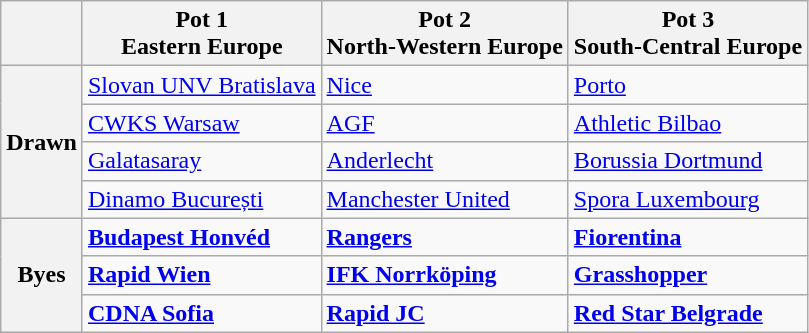<table class="wikitable">
<tr>
<th></th>
<th>Pot 1<br>Eastern Europe</th>
<th>Pot 2<br>North-Western Europe</th>
<th>Pot 3<br>South-Central Europe</th>
</tr>
<tr>
<th rowspan=4>Drawn</th>
<td> <a href='#'>Slovan UNV Bratislava</a></td>
<td> <a href='#'>Nice</a></td>
<td> <a href='#'>Porto</a></td>
</tr>
<tr>
<td> <a href='#'>CWKS Warsaw</a></td>
<td> <a href='#'>AGF</a></td>
<td> <a href='#'>Athletic Bilbao</a></td>
</tr>
<tr>
<td> <a href='#'>Galatasaray</a></td>
<td> <a href='#'>Anderlecht</a></td>
<td> <a href='#'>Borussia Dortmund</a></td>
</tr>
<tr>
<td> <a href='#'>Dinamo București</a></td>
<td> <a href='#'>Manchester United</a></td>
<td> <a href='#'>Spora Luxembourg</a></td>
</tr>
<tr>
<th rowspan=3>Byes</th>
<td> <strong><a href='#'>Budapest Honvéd</a></strong></td>
<td> <strong><a href='#'>Rangers</a></strong></td>
<td> <strong><a href='#'>Fiorentina</a></strong></td>
</tr>
<tr>
<td> <strong><a href='#'>Rapid Wien</a></strong></td>
<td> <strong><a href='#'>IFK Norrköping</a></strong></td>
<td> <strong><a href='#'>Grasshopper</a></strong></td>
</tr>
<tr>
<td> <strong><a href='#'>CDNA Sofia</a></strong></td>
<td> <strong><a href='#'>Rapid JC</a></strong></td>
<td> <strong><a href='#'>Red Star Belgrade</a></strong></td>
</tr>
</table>
